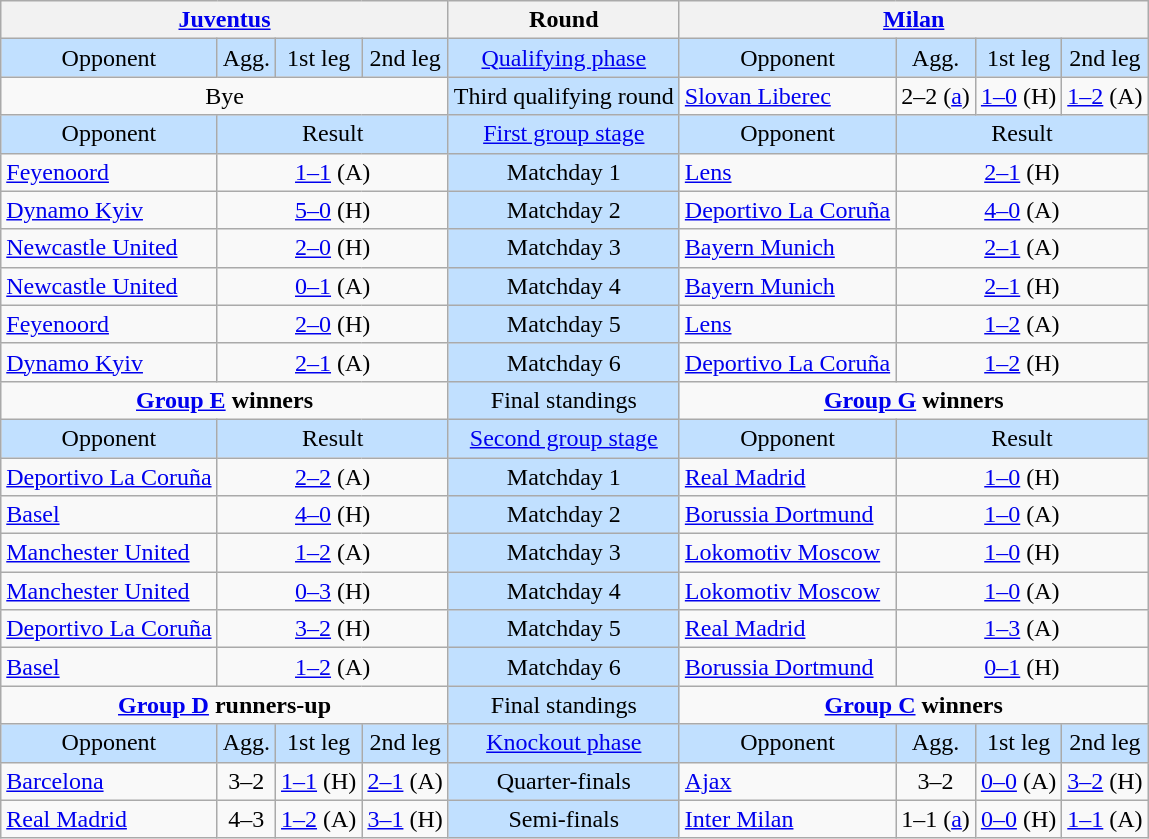<table class="wikitable" style="text-align:center">
<tr>
<th colspan=4> <a href='#'>Juventus</a></th>
<th>Round</th>
<th colspan=4> <a href='#'>Milan</a></th>
</tr>
<tr style="background:#c1e0ff">
<td>Opponent</td>
<td>Agg.</td>
<td>1st leg</td>
<td>2nd leg</td>
<td><a href='#'>Qualifying phase</a></td>
<td>Opponent</td>
<td>Agg.</td>
<td>1st leg</td>
<td>2nd leg</td>
</tr>
<tr>
<td colspan=4>Bye</td>
<td style="background:#c1e0ff">Third qualifying round</td>
<td align=left> <a href='#'>Slovan Liberec</a></td>
<td>2–2 (<a href='#'>a</a>)</td>
<td><a href='#'>1–0</a> (H)</td>
<td><a href='#'>1–2</a> (A)</td>
</tr>
<tr style="background:#c1e0ff">
<td>Opponent</td>
<td colspan=3>Result</td>
<td><a href='#'>First group stage</a></td>
<td>Opponent</td>
<td colspan=3>Result</td>
</tr>
<tr>
<td align=left> <a href='#'>Feyenoord</a></td>
<td colspan=3><a href='#'>1–1</a> (A)</td>
<td style="background:#c1e0ff">Matchday 1</td>
<td align=left> <a href='#'>Lens</a></td>
<td colspan=3><a href='#'>2–1</a> (H)</td>
</tr>
<tr>
<td align=left> <a href='#'>Dynamo Kyiv</a></td>
<td colspan=3><a href='#'>5–0</a> (H)</td>
<td style="background:#c1e0ff">Matchday 2</td>
<td align=left> <a href='#'>Deportivo La Coruña</a></td>
<td colspan=3><a href='#'>4–0</a> (A)</td>
</tr>
<tr>
<td align=left> <a href='#'>Newcastle United</a></td>
<td colspan=3><a href='#'>2–0</a> (H)</td>
<td style="background:#c1e0ff">Matchday 3</td>
<td align=left> <a href='#'>Bayern Munich</a></td>
<td colspan=3><a href='#'>2–1</a> (A)</td>
</tr>
<tr>
<td align=left> <a href='#'>Newcastle United</a></td>
<td colspan=3><a href='#'>0–1</a> (A)</td>
<td style="background:#c1e0ff">Matchday 4</td>
<td align=left> <a href='#'>Bayern Munich</a></td>
<td colspan=3><a href='#'>2–1</a> (H)</td>
</tr>
<tr>
<td align=left> <a href='#'>Feyenoord</a></td>
<td colspan=3><a href='#'>2–0</a> (H)</td>
<td style="background:#c1e0ff">Matchday 5</td>
<td align=left> <a href='#'>Lens</a></td>
<td colspan=3><a href='#'>1–2</a> (A)</td>
</tr>
<tr>
<td align=left> <a href='#'>Dynamo Kyiv</a></td>
<td colspan=3><a href='#'>2–1</a> (A)</td>
<td style="background:#c1e0ff">Matchday 6</td>
<td align=left> <a href='#'>Deportivo La Coruña</a></td>
<td colspan=3><a href='#'>1–2</a> (H)</td>
</tr>
<tr>
<td colspan="4" style="text-align:center;vertical-align:top"><strong><a href='#'>Group E</a> winners</strong><br></td>
<td style="background:#c1e0ff">Final standings</td>
<td colspan="4" style="text-align:center;vertical-align:top"><strong><a href='#'>Group G</a> winners</strong><br></td>
</tr>
<tr style="background:#c1e0ff">
<td>Opponent</td>
<td colspan=3>Result</td>
<td><a href='#'>Second group stage</a></td>
<td>Opponent</td>
<td colspan=3>Result</td>
</tr>
<tr>
<td align=left> <a href='#'>Deportivo La Coruña</a></td>
<td colspan=3><a href='#'>2–2</a> (A)</td>
<td style="background:#c1e0ff">Matchday 1</td>
<td align=left> <a href='#'>Real Madrid</a></td>
<td colspan=3><a href='#'>1–0</a> (H)</td>
</tr>
<tr>
<td align=left> <a href='#'>Basel</a></td>
<td colspan=3><a href='#'>4–0</a> (H)</td>
<td style="background:#c1e0ff">Matchday 2</td>
<td align=left> <a href='#'>Borussia Dortmund</a></td>
<td colspan=3><a href='#'>1–0</a> (A)</td>
</tr>
<tr>
<td align=left> <a href='#'>Manchester United</a></td>
<td colspan=3><a href='#'>1–2</a> (A)</td>
<td style="background:#c1e0ff">Matchday 3</td>
<td align=left> <a href='#'>Lokomotiv Moscow</a></td>
<td colspan=3><a href='#'>1–0</a> (H)</td>
</tr>
<tr>
<td align=left> <a href='#'>Manchester United</a></td>
<td colspan=3><a href='#'>0–3</a> (H)</td>
<td style="background:#c1e0ff">Matchday 4</td>
<td align=left> <a href='#'>Lokomotiv Moscow</a></td>
<td colspan=3><a href='#'>1–0</a> (A)</td>
</tr>
<tr>
<td align=left> <a href='#'>Deportivo La Coruña</a></td>
<td colspan=3><a href='#'>3–2</a> (H)</td>
<td style="background:#c1e0ff">Matchday 5</td>
<td align=left> <a href='#'>Real Madrid</a></td>
<td colspan=3><a href='#'>1–3</a> (A)</td>
</tr>
<tr>
<td align=left> <a href='#'>Basel</a></td>
<td colspan=3><a href='#'>1–2</a> (A)</td>
<td style="background:#c1e0ff">Matchday 6</td>
<td align=left> <a href='#'>Borussia Dortmund</a></td>
<td colspan=3><a href='#'>0–1</a> (H)</td>
</tr>
<tr>
<td colspan="4" style="text-align:center;vertical-align:top"><strong><a href='#'>Group D</a> runners-up</strong><br></td>
<td style="background:#c1e0ff">Final standings</td>
<td colspan="4" style="text-align:center;vertical-align:top"><strong><a href='#'>Group C</a> winners</strong><br></td>
</tr>
<tr style="background:#c1e0ff">
<td>Opponent</td>
<td>Agg.</td>
<td>1st leg</td>
<td>2nd leg</td>
<td><a href='#'>Knockout phase</a></td>
<td>Opponent</td>
<td>Agg.</td>
<td>1st leg</td>
<td>2nd leg</td>
</tr>
<tr>
<td align=left> <a href='#'>Barcelona</a></td>
<td>3–2</td>
<td><a href='#'>1–1</a> (H)</td>
<td><a href='#'>2–1</a>  (A)</td>
<td style="background:#c1e0ff">Quarter-finals</td>
<td align=left> <a href='#'>Ajax</a></td>
<td>3–2</td>
<td><a href='#'>0–0</a> (A)</td>
<td><a href='#'>3–2</a> (H)</td>
</tr>
<tr>
<td align=left> <a href='#'>Real Madrid</a></td>
<td>4–3</td>
<td><a href='#'>1–2</a> (A)</td>
<td><a href='#'>3–1</a> (H)</td>
<td style="background:#c1e0ff">Semi-finals</td>
<td align=left> <a href='#'>Inter Milan</a></td>
<td>1–1 (<a href='#'>a</a>)</td>
<td><a href='#'>0–0</a> (H)</td>
<td><a href='#'>1–1</a> (A)</td>
</tr>
</table>
